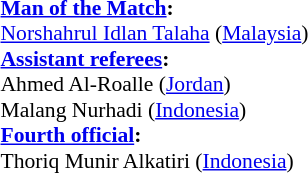<table width=50% style="font-size:90%;">
<tr>
<td><br><strong><a href='#'>Man of the Match</a>:</strong>
<br><a href='#'>Norshahrul Idlan Talaha</a> (<a href='#'>Malaysia</a>)<br><strong><a href='#'>Assistant referees</a>:</strong>
<br>Ahmed Al-Roalle (<a href='#'>Jordan</a>)
<br>Malang Nurhadi (<a href='#'>Indonesia</a>)
<br><strong><a href='#'>Fourth official</a>:</strong>
<br>Thoriq Munir Alkatiri (<a href='#'>Indonesia</a>)</td>
</tr>
</table>
